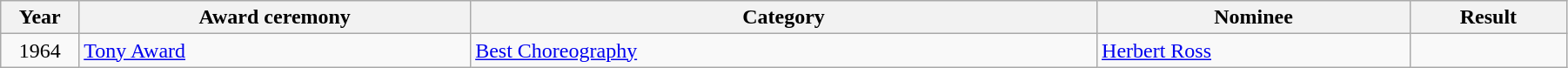<table class="wikitable" width="95%">
<tr>
<th width="5%">Year</th>
<th width="25%">Award ceremony</th>
<th width="40%">Category</th>
<th width="20%">Nominee</th>
<th width="10%">Result</th>
</tr>
<tr>
<td align="center">1964</td>
<td><a href='#'>Tony Award</a></td>
<td><a href='#'>Best Choreography</a></td>
<td><a href='#'>Herbert Ross</a></td>
<td></td>
</tr>
</table>
